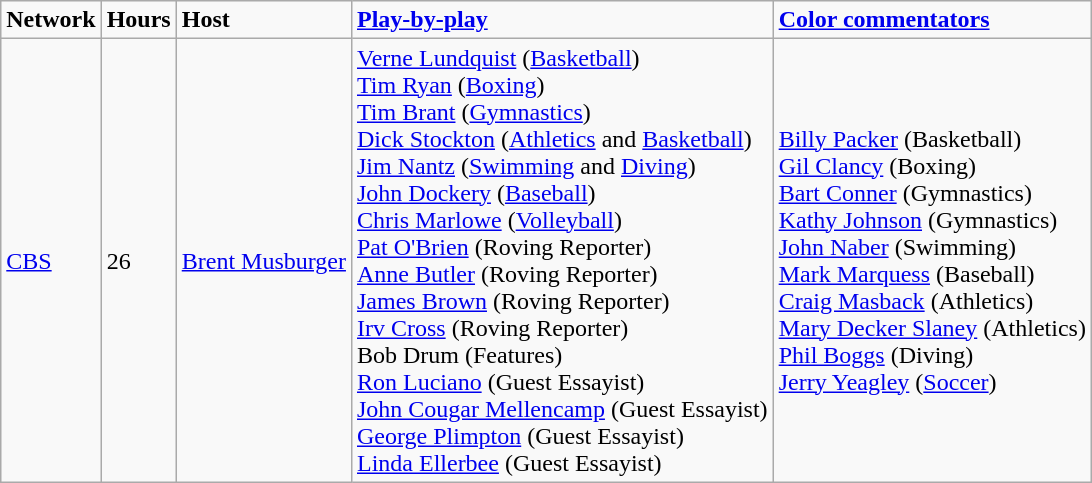<table class=wikitable>
<tr>
<td><strong>Network</strong></td>
<td><strong>Hours</strong></td>
<td><strong>Host</strong></td>
<td><strong><a href='#'>Play-by-play</a></strong></td>
<td><strong><a href='#'>Color commentators</a></strong></td>
</tr>
<tr>
<td><a href='#'>CBS</a></td>
<td>26</td>
<td><a href='#'>Brent Musburger</a></td>
<td><a href='#'>Verne Lundquist</a> (<a href='#'>Basketball</a>)<br><a href='#'>Tim Ryan</a> (<a href='#'>Boxing</a>)<br><a href='#'>Tim Brant</a> (<a href='#'>Gymnastics</a>)<br><a href='#'>Dick Stockton</a> (<a href='#'>Athletics</a> and <a href='#'>Basketball</a>)<br><a href='#'>Jim Nantz</a> (<a href='#'>Swimming</a> and <a href='#'>Diving</a>)<br><a href='#'>John Dockery</a> (<a href='#'>Baseball</a>)<br><a href='#'>Chris Marlowe</a> (<a href='#'>Volleyball</a>)<br><a href='#'>Pat O'Brien</a> (Roving Reporter)<br><a href='#'>Anne Butler</a> (Roving Reporter)<br><a href='#'>James Brown</a> (Roving Reporter)<br><a href='#'>Irv Cross</a> (Roving Reporter)<br>Bob Drum (Features)<br><a href='#'>Ron Luciano</a> (Guest Essayist)<br><a href='#'>John Cougar Mellencamp</a> (Guest Essayist)<br><a href='#'>George Plimpton</a> (Guest Essayist)<br><a href='#'>Linda Ellerbee</a> (Guest Essayist)</td>
<td><a href='#'>Billy Packer</a> (Basketball)<br><a href='#'>Gil Clancy</a> (Boxing)<br><a href='#'>Bart Conner</a> (Gymnastics)<br><a href='#'>Kathy Johnson</a> (Gymnastics)<br><a href='#'>John Naber</a> (Swimming)<br><a href='#'>Mark Marquess</a> (Baseball)<br><a href='#'>Craig Masback</a> (Athletics)<br><a href='#'>Mary Decker Slaney</a> (Athletics)<br><a href='#'>Phil Boggs</a> (Diving)<br><a href='#'>Jerry Yeagley</a> (<a href='#'>Soccer</a>)</td>
</tr>
</table>
